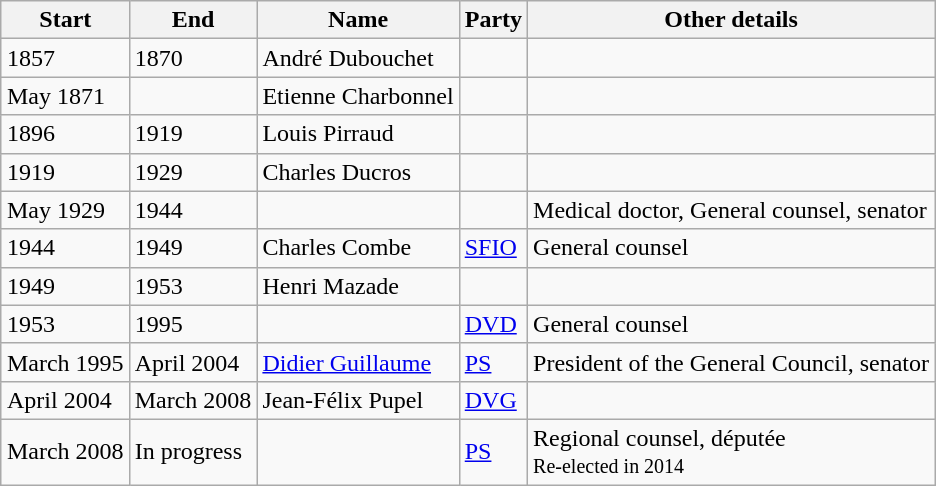<table class="wikitable" style="margin:1em auto;">
<tr>
<th>Start</th>
<th>End</th>
<th>Name</th>
<th>Party</th>
<th>Other details</th>
</tr>
<tr>
<td>1857</td>
<td>1870</td>
<td>André Dubouchet</td>
<td></td>
<td></td>
</tr>
<tr>
<td>May 1871</td>
<td></td>
<td>Etienne Charbonnel</td>
<td></td>
<td></td>
</tr>
<tr>
<td>1896</td>
<td>1919</td>
<td>Louis Pirraud</td>
<td></td>
<td></td>
</tr>
<tr>
<td>1919</td>
<td>1929</td>
<td>Charles Ducros</td>
<td></td>
<td></td>
</tr>
<tr>
<td>May 1929</td>
<td>1944</td>
<td></td>
<td></td>
<td>Medical doctor, General counsel, senator</td>
</tr>
<tr>
<td>1944</td>
<td>1949</td>
<td>Charles Combe</td>
<td><a href='#'>SFIO</a></td>
<td>General counsel</td>
</tr>
<tr>
<td>1949</td>
<td>1953</td>
<td>Henri Mazade</td>
<td></td>
<td></td>
</tr>
<tr>
<td>1953</td>
<td>1995</td>
<td></td>
<td><a href='#'>DVD</a></td>
<td>General counsel</td>
</tr>
<tr>
<td>March 1995</td>
<td>April 2004</td>
<td><a href='#'>Didier Guillaume</a></td>
<td><a href='#'>PS</a></td>
<td>President of the General Council, senator</td>
</tr>
<tr>
<td>April 2004</td>
<td>March 2008</td>
<td>Jean-Félix Pupel</td>
<td><a href='#'>DVG</a></td>
<td></td>
</tr>
<tr>
<td>March 2008</td>
<td>In progress</td>
<td></td>
<td><a href='#'>PS</a></td>
<td>Regional counsel, députée<br><small>Re-elected in 2014</small></td>
</tr>
</table>
